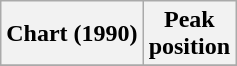<table class="wikitable sortable plainrowheaders" style="text-align:center">
<tr>
<th scope="col">Chart (1990)</th>
<th scope="col">Peak<br>position</th>
</tr>
<tr>
</tr>
</table>
